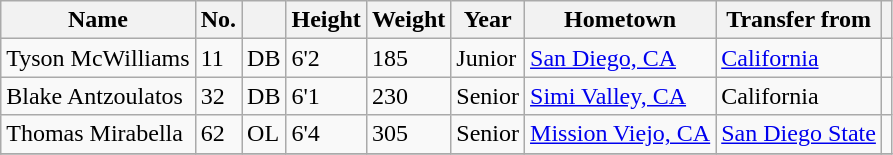<table class="wikitable sortable mw-collapsible">
<tr>
<th>Name</th>
<th>No.</th>
<th></th>
<th>Height</th>
<th>Weight</th>
<th>Year</th>
<th>Hometown</th>
<th>Transfer from</th>
<th></th>
</tr>
<tr>
<td>Tyson McWilliams</td>
<td>11</td>
<td>DB</td>
<td>6'2</td>
<td>185</td>
<td> Junior</td>
<td><a href='#'>San Diego, CA</a></td>
<td><a href='#'>California</a></td>
<td></td>
</tr>
<tr>
<td>Blake Antzoulatos</td>
<td>32</td>
<td>DB</td>
<td>6'1</td>
<td>230</td>
<td> Senior</td>
<td><a href='#'>Simi Valley, CA</a></td>
<td>California</td>
<td></td>
</tr>
<tr>
<td>Thomas Mirabella</td>
<td>62</td>
<td>OL</td>
<td>6'4</td>
<td>305</td>
<td> Senior</td>
<td><a href='#'>Mission Viejo, CA</a></td>
<td><a href='#'>San Diego State</a></td>
<td></td>
</tr>
<tr>
</tr>
</table>
